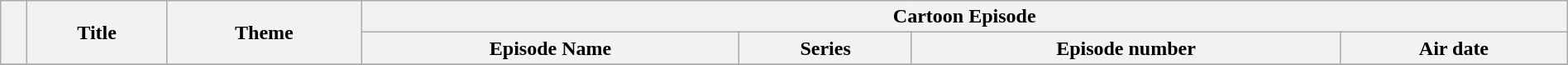<table class="wikitable collapsible collapsed" width=100%>
<tr>
<th rowspan="2"></th>
<th rowspan="2">Title</th>
<th rowspan="2">Theme</th>
<th colspan="4">Cartoon Episode</th>
</tr>
<tr>
<th>Episode Name</th>
<th>Series</th>
<th>Episode number</th>
<th>Air date</th>
</tr>
<tr>
</tr>
</table>
